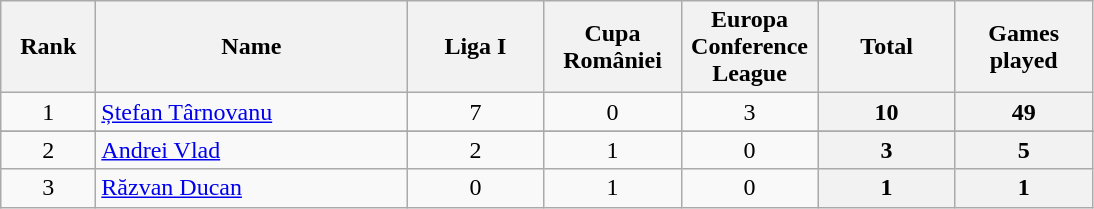<table class="wikitable" style="text-align:center;">
<tr>
<th style="width:56px;">Rank</th>
<th style="width:200px;">Name</th>
<th style="width:84px;">Liga I</th>
<th style="width:84px;">Cupa României</th>
<th style="width:84px;">Europa Conference League</th>
<th style="width:84px;">Total</th>
<th style="width:84px;">Games played</th>
</tr>
<tr>
<td>1</td>
<td align="left"> <a href='#'>Ștefan Târnovanu</a></td>
<td>7</td>
<td>0</td>
<td>3</td>
<th>10</th>
<th>49</th>
</tr>
<tr>
</tr>
<tr>
<td>2</td>
<td align="left"> <a href='#'>Andrei Vlad</a></td>
<td>2</td>
<td>1</td>
<td>0</td>
<th>3</th>
<th>5</th>
</tr>
<tr>
<td>3</td>
<td align="left"> <a href='#'>Răzvan Ducan</a></td>
<td>0</td>
<td>1</td>
<td>0</td>
<th>1</th>
<th>1</th>
</tr>
</table>
